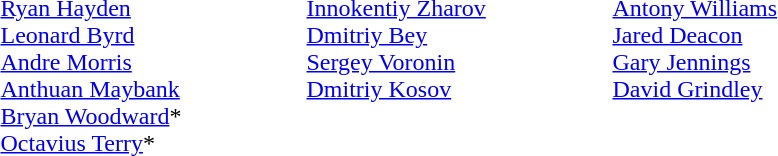<table>
<tr>
<td width=200 valign=top><em></em><br><a href='#'>Ryan Hayden</a><br><a href='#'>Leonard Byrd</a><br><a href='#'>Andre Morris</a><br><a href='#'>Anthuan Maybank</a><br><a href='#'>Bryan Woodward</a>*<br><a href='#'>Octavius Terry</a>*</td>
<td width=200 valign=top><em></em><br><a href='#'>Innokentiy Zharov</a><br><a href='#'>Dmitriy Bey</a><br><a href='#'>Sergey Voronin</a><br><a href='#'>Dmitriy Kosov</a></td>
<td width=200 valign=top><em></em><br><a href='#'>Antony Williams</a><br><a href='#'>Jared Deacon</a><br><a href='#'>Gary Jennings</a><br><a href='#'>David Grindley</a></td>
</tr>
</table>
